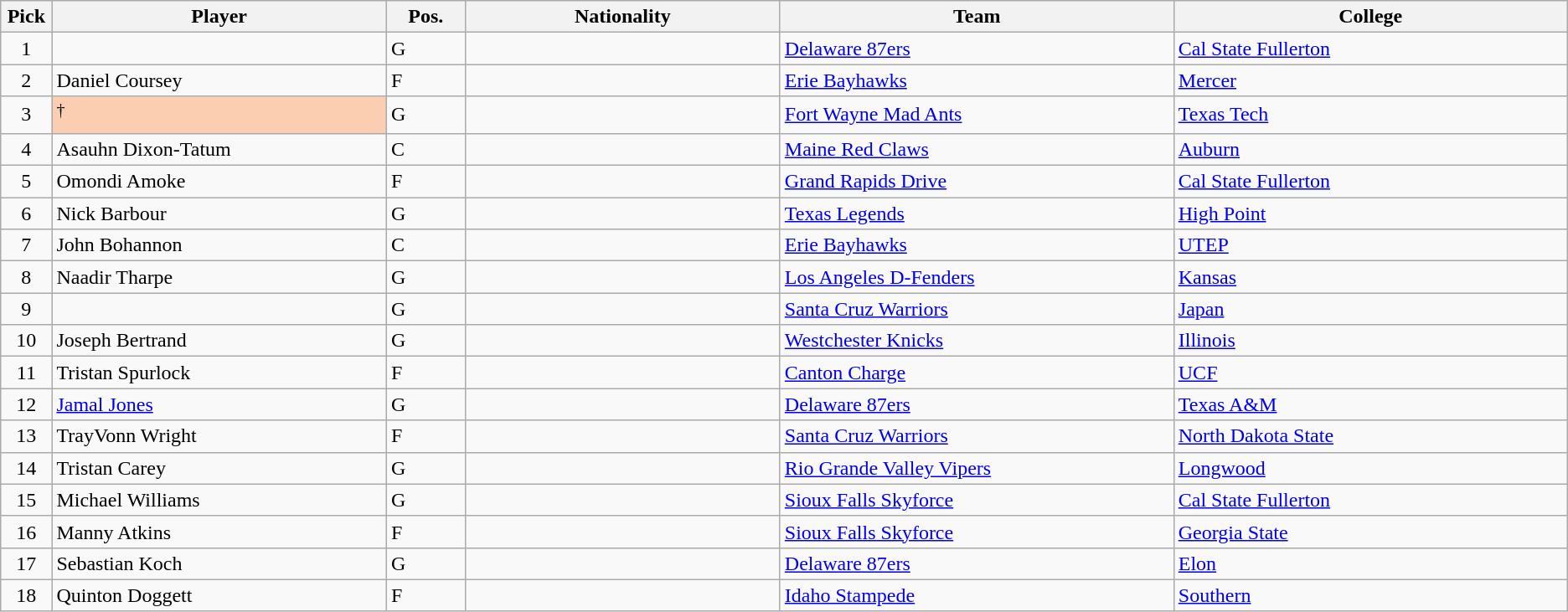<table class="wikitable sortable">
<tr>
<th width="1%">Pick</th>
<th width="17%">Player</th>
<th width="4%">Pos.</th>
<th width="16%">Nationality</th>
<th width="20%" class="unsortable">Team</th>
<th width="20%">College</th>
</tr>
<tr>
<td align=center>1</td>
<td></td>
<td>G</td>
<td></td>
<td><a href='#'>Delaware 87ers</a></td>
<td><a href='#'>Cal State Fullerton</a></td>
</tr>
<tr>
<td align=center>2</td>
<td>Daniel Coursey</td>
<td>F</td>
<td></td>
<td><a href='#'>Erie Bayhawks</a></td>
<td><a href='#'>Mercer</a></td>
</tr>
<tr>
<td align=center>3</td>
<td style="background-color:#FBCEB1"><sup>†</sup></td>
<td>G</td>
<td></td>
<td><a href='#'>Fort Wayne Mad Ants</a></td>
<td><a href='#'>Texas Tech</a></td>
</tr>
<tr>
<td align=center>4</td>
<td>Asauhn Dixon-Tatum</td>
<td>C</td>
<td></td>
<td><a href='#'>Maine Red Claws</a></td>
<td><a href='#'>Auburn</a></td>
</tr>
<tr>
<td align=center>5</td>
<td>Omondi Amoke</td>
<td>F</td>
<td></td>
<td><a href='#'>Grand Rapids Drive</a></td>
<td><a href='#'>Cal State Fullerton</a></td>
</tr>
<tr>
<td align=center>6</td>
<td>Nick Barbour</td>
<td>G</td>
<td></td>
<td><a href='#'>Texas Legends</a></td>
<td><a href='#'>High Point</a></td>
</tr>
<tr>
<td align=center>7</td>
<td>John Bohannon</td>
<td>C</td>
<td></td>
<td><a href='#'>Erie Bayhawks</a></td>
<td><a href='#'>UTEP</a></td>
</tr>
<tr>
<td align=center>8</td>
<td>Naadir Tharpe</td>
<td>G</td>
<td></td>
<td><a href='#'>Los Angeles D-Fenders</a></td>
<td><a href='#'>Kansas</a></td>
</tr>
<tr>
<td align=center>9</td>
<td></td>
<td>G</td>
<td></td>
<td><a href='#'>Santa Cruz Warriors</a></td>
<td><a href='#'>Japan</a></td>
</tr>
<tr>
<td align=center>10</td>
<td>Joseph Bertrand</td>
<td>G</td>
<td></td>
<td><a href='#'>Westchester Knicks</a></td>
<td><a href='#'>Illinois</a></td>
</tr>
<tr>
<td align=center>11</td>
<td>Tristan Spurlock</td>
<td>F</td>
<td></td>
<td><a href='#'>Canton Charge</a></td>
<td><a href='#'>UCF</a></td>
</tr>
<tr>
<td align=center>12</td>
<td><a href='#'>Jamal Jones</a></td>
<td>G</td>
<td></td>
<td><a href='#'>Delaware 87ers</a></td>
<td><a href='#'>Texas A&M</a></td>
</tr>
<tr>
<td align=center>13</td>
<td>TrayVonn Wright</td>
<td>F</td>
<td></td>
<td><a href='#'>Santa Cruz Warriors</a></td>
<td><a href='#'>North Dakota State</a></td>
</tr>
<tr>
<td align=center>14</td>
<td>Tristan Carey</td>
<td>G</td>
<td></td>
<td><a href='#'>Rio Grande Valley Vipers</a></td>
<td><a href='#'>Longwood</a></td>
</tr>
<tr>
<td align=center>15</td>
<td>Michael Williams</td>
<td>G</td>
<td></td>
<td><a href='#'>Sioux Falls Skyforce</a></td>
<td><a href='#'>Cal State Fullerton</a></td>
</tr>
<tr>
<td align=center>16</td>
<td>Manny Atkins</td>
<td>F</td>
<td></td>
<td><a href='#'>Sioux Falls Skyforce</a></td>
<td><a href='#'>Georgia State</a></td>
</tr>
<tr>
<td align=center>17</td>
<td>Sebastian Koch</td>
<td>G</td>
<td></td>
<td><a href='#'>Delaware 87ers</a></td>
<td><a href='#'>Elon</a></td>
</tr>
<tr>
<td align=center>18</td>
<td>Quinton Doggett</td>
<td>F</td>
<td></td>
<td><a href='#'>Idaho Stampede</a></td>
<td><a href='#'>Southern</a></td>
</tr>
</table>
